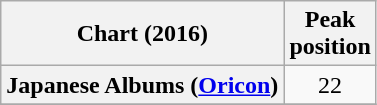<table class="wikitable sortable plainrowheaders" style="text-align:center">
<tr>
<th scope="col">Chart (2016)</th>
<th scope="col">Peak<br>position</th>
</tr>
<tr>
<th scope="row">Japanese Albums (<a href='#'>Oricon</a>)</th>
<td>22</td>
</tr>
<tr>
</tr>
</table>
